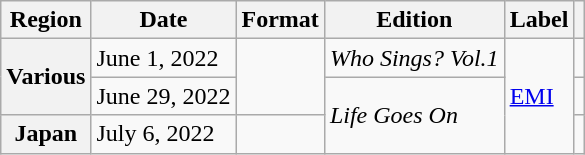<table class="wikitable plainrowheaders">
<tr>
<th scope="col">Region</th>
<th scope="col">Date</th>
<th scope="col">Format</th>
<th scope="col">Edition</th>
<th scope="col">Label</th>
<th scope="col"></th>
</tr>
<tr>
<th scope="row" rowspan="2">Various</th>
<td>June 1, 2022</td>
<td rowspan="2"></td>
<td><em>Who Sings? Vol.1</em></td>
<td rowspan="3"><a href='#'>EMI</a></td>
<td style="text-align:center"></td>
</tr>
<tr>
<td>June 29, 2022</td>
<td rowspan="2"><em>Life Goes On</em></td>
<td style="text-align:center"></td>
</tr>
<tr>
<th scope="row">Japan</th>
<td>July 6, 2022</td>
<td></td>
<td style="text-align:center"></td>
</tr>
</table>
